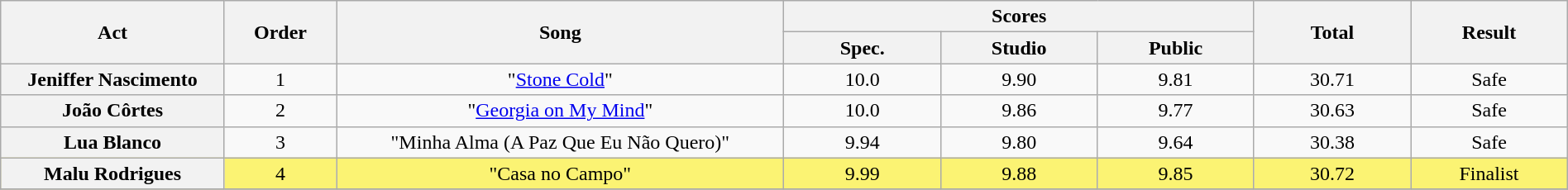<table class="wikitable plainrowheaders" style="text-align:center; width:100%;">
<tr>
<th scope="col" rowspan=2 width="10.0%">Act</th>
<th scope="col" rowspan=2 width="05.0%">Order</th>
<th scope="col" rowspan=2 width="20.0%">Song</th>
<th scope="col" colspan=3 width="20.0%">Scores</th>
<th scope="col" rowspan=2 width="07.0%">Total</th>
<th scope="col" rowspan=2 width="07.0%">Result</th>
</tr>
<tr>
<th scope="col" width="07.0%">Spec.</th>
<th scope="col" width="07.0%">Studio</th>
<th scope="col" width="07.0%">Public</th>
</tr>
<tr>
<th scope="row">Jeniffer Nascimento</th>
<td>1</td>
<td>"<a href='#'>Stone Cold</a>"</td>
<td>10.0 </td>
<td>9.90</td>
<td>9.81</td>
<td>30.71</td>
<td>Safe</td>
</tr>
<tr>
<th scope="row">João Côrtes</th>
<td>2</td>
<td>"<a href='#'>Georgia on My Mind</a>"</td>
<td>10.0 </td>
<td>9.86</td>
<td>9.77</td>
<td>30.63</td>
<td>Safe</td>
</tr>
<tr>
<th scope="row">Lua Blanco</th>
<td>3</td>
<td>"Minha Alma (A Paz Que Eu Não Quero)"</td>
<td>9.94 </td>
<td>9.80</td>
<td>9.64</td>
<td>30.38</td>
<td>Safe</td>
</tr>
<tr bgcolor=FBF373>
<th scope="row">Malu Rodrigues</th>
<td>4</td>
<td>"Casa no Campo"</td>
<td>9.99 </td>
<td>9.88</td>
<td>9.85</td>
<td>30.72</td>
<td>Finalist</td>
</tr>
<tr>
</tr>
</table>
